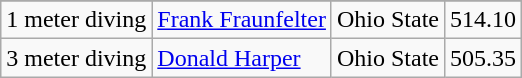<table class="wikitable sortable" style="text-align:left">
<tr>
</tr>
<tr>
<td>1 meter diving</td>
<td><a href='#'>Frank Fraunfelter</a></td>
<td>Ohio State</td>
<td>514.10</td>
</tr>
<tr>
<td>3 meter diving</td>
<td><a href='#'>Donald Harper</a></td>
<td>Ohio State</td>
<td>505.35</td>
</tr>
</table>
